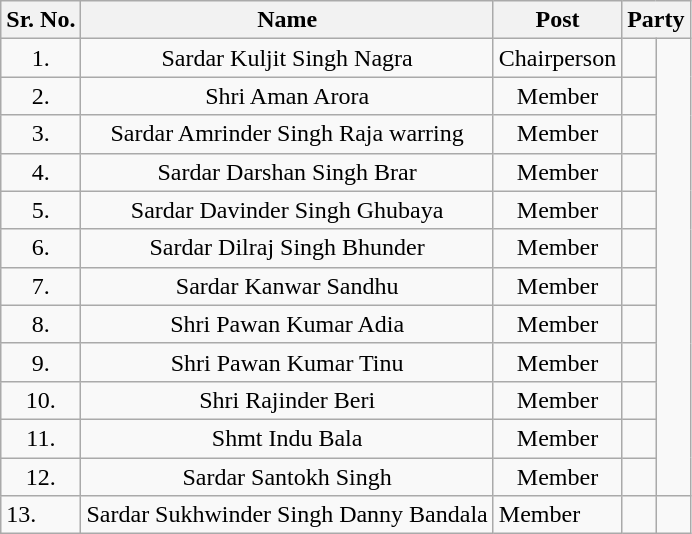<table class="wikitable sortable">
<tr>
<th>Sr. No.</th>
<th>Name</th>
<th>Post</th>
<th colspan="2">Party</th>
</tr>
<tr align="center">
<td>1.</td>
<td>Sardar  Kuljit Singh Nagra</td>
<td>Chairperson</td>
<td></td>
</tr>
<tr align="center">
<td>2.</td>
<td>Shri Aman Arora</td>
<td>Member</td>
<td></td>
</tr>
<tr align="center">
<td>3.</td>
<td>Sardar  Amrinder Singh Raja warring</td>
<td>Member</td>
<td></td>
</tr>
<tr align="center">
<td>4.</td>
<td>Sardar Darshan Singh Brar</td>
<td>Member</td>
<td></td>
</tr>
<tr align="center">
<td>5.</td>
<td>Sardar  Davinder Singh Ghubaya</td>
<td>Member</td>
<td></td>
</tr>
<tr align="center">
<td>6.</td>
<td>Sardar  Dilraj Singh Bhunder</td>
<td>Member</td>
<td></td>
</tr>
<tr align="center">
<td>7.</td>
<td>Sardar  Kanwar Sandhu</td>
<td>Member</td>
<td></td>
</tr>
<tr align="center">
<td>8.</td>
<td>Shri Pawan Kumar Adia</td>
<td>Member</td>
<td></td>
</tr>
<tr align="center">
<td>9.</td>
<td>Shri Pawan Kumar Tinu</td>
<td>Member</td>
<td></td>
</tr>
<tr align="center">
<td>10.</td>
<td>Shri Rajinder Beri</td>
<td>Member</td>
<td></td>
</tr>
<tr align="center">
<td>11.</td>
<td>Shmt Indu Bala</td>
<td>Member</td>
<td></td>
</tr>
<tr align="center">
<td>12.</td>
<td>Sardar Santokh Singh</td>
<td>Member</td>
<td></td>
</tr>
<tr>
<td>13.</td>
<td>Sardar Sukhwinder Singh Danny Bandala</td>
<td>Member</td>
<td></td>
<td></td>
</tr>
</table>
